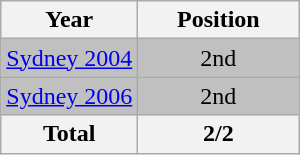<table class="wikitable" style="text-align: center;">
<tr>
<th>Year</th>
<th width="100">Position</th>
</tr>
<tr bgcolor=silver>
<td><a href='#'>Sydney 2004</a></td>
<td>2nd</td>
</tr>
<tr bgcolor=silver>
<td><a href='#'>Sydney 2006</a></td>
<td>2nd</td>
</tr>
<tr>
<th>Total</th>
<th>2/2</th>
</tr>
</table>
